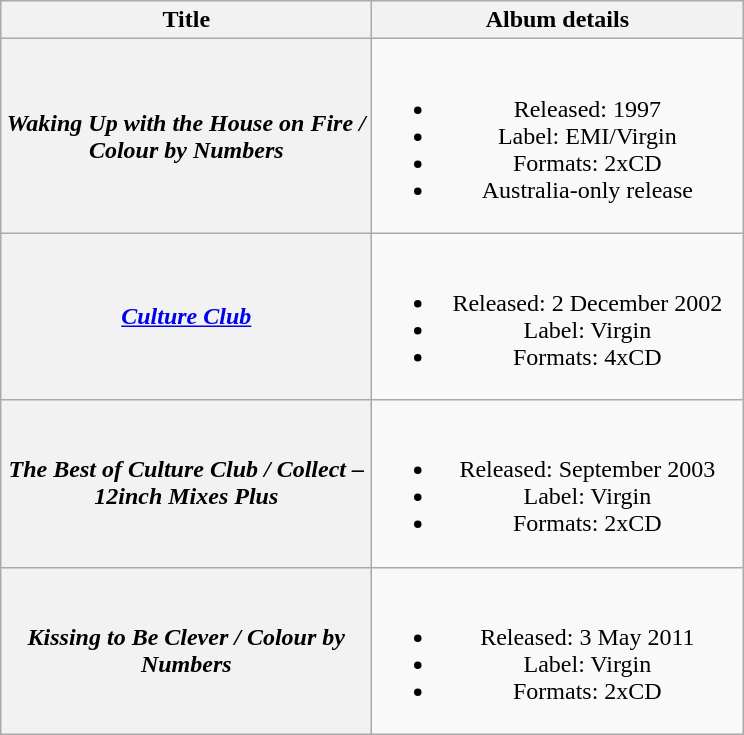<table class="wikitable plainrowheaders" style="text-align:center;">
<tr>
<th scope="col" style="width:15em;">Title</th>
<th scope="col" style="width:15em;">Album details</th>
</tr>
<tr>
<th scope="row"><em>Waking Up with the House on Fire / Colour by Numbers</em></th>
<td><br><ul><li>Released: 1997</li><li>Label: EMI/Virgin</li><li>Formats: 2xCD</li><li>Australia-only release</li></ul></td>
</tr>
<tr>
<th scope="row"><em><a href='#'>Culture Club</a></em></th>
<td><br><ul><li>Released: 2 December 2002</li><li>Label: Virgin</li><li>Formats: 4xCD</li></ul></td>
</tr>
<tr>
<th scope="row"><em>The Best of Culture Club / Collect – 12inch Mixes Plus</em></th>
<td><br><ul><li>Released: September 2003</li><li>Label: Virgin</li><li>Formats: 2xCD</li></ul></td>
</tr>
<tr>
<th scope="row"><em>Kissing to Be Clever /</em> <em>Colour by Numbers</em></th>
<td><br><ul><li>Released: 3 May 2011</li><li>Label: Virgin</li><li>Formats: 2xCD</li></ul></td>
</tr>
</table>
